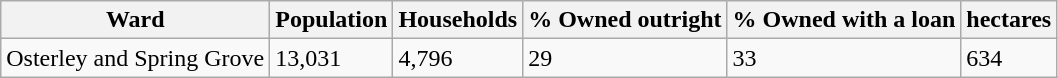<table class="wikitable">
<tr>
<th>Ward</th>
<th>Population</th>
<th>Households</th>
<th>% Owned outright</th>
<th>% Owned with a loan</th>
<th>hectares</th>
</tr>
<tr>
<td>Osterley and Spring Grove</td>
<td>13,031</td>
<td>4,796</td>
<td>29</td>
<td>33</td>
<td>634</td>
</tr>
</table>
